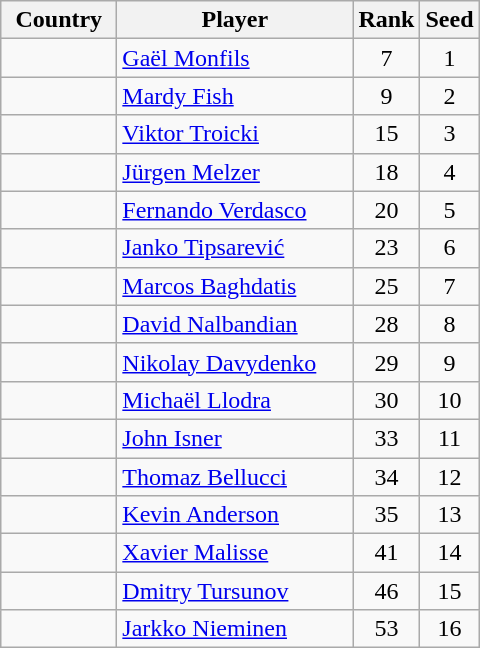<table class="wikitable" border="1">
<tr>
<th width="70">Country</th>
<th width="150">Player</th>
<th>Rank</th>
<th>Seed</th>
</tr>
<tr>
<td></td>
<td><a href='#'>Gaël Monfils</a></td>
<td align="center">7</td>
<td align="center">1</td>
</tr>
<tr>
<td></td>
<td><a href='#'>Mardy Fish</a></td>
<td align="center">9</td>
<td align="center">2</td>
</tr>
<tr>
<td></td>
<td><a href='#'>Viktor Troicki</a></td>
<td align="center">15</td>
<td align="center">3</td>
</tr>
<tr>
<td></td>
<td><a href='#'>Jürgen Melzer</a></td>
<td align="center">18</td>
<td align="center">4</td>
</tr>
<tr>
<td></td>
<td><a href='#'>Fernando Verdasco</a></td>
<td align="center">20</td>
<td align="center">5</td>
</tr>
<tr>
<td></td>
<td><a href='#'>Janko Tipsarević</a></td>
<td align="center">23</td>
<td align="center">6</td>
</tr>
<tr>
<td></td>
<td><a href='#'>Marcos Baghdatis</a></td>
<td align="center">25</td>
<td align="center">7</td>
</tr>
<tr>
<td></td>
<td><a href='#'>David Nalbandian</a></td>
<td align="center">28</td>
<td align="center">8</td>
</tr>
<tr>
<td></td>
<td><a href='#'>Nikolay Davydenko</a></td>
<td align="center">29</td>
<td align="center">9</td>
</tr>
<tr>
<td></td>
<td><a href='#'>Michaël Llodra</a></td>
<td align="center">30</td>
<td align="center">10</td>
</tr>
<tr>
<td></td>
<td><a href='#'>John Isner</a></td>
<td align="center">33</td>
<td align="center">11</td>
</tr>
<tr>
<td></td>
<td><a href='#'>Thomaz Bellucci</a></td>
<td align="center">34</td>
<td align="center">12</td>
</tr>
<tr>
<td></td>
<td><a href='#'>Kevin Anderson</a></td>
<td align="center">35</td>
<td align="center">13</td>
</tr>
<tr>
<td></td>
<td><a href='#'>Xavier Malisse</a></td>
<td align="center">41</td>
<td align="center">14</td>
</tr>
<tr>
<td></td>
<td><a href='#'>Dmitry Tursunov</a></td>
<td align="center">46</td>
<td align="center">15</td>
</tr>
<tr>
<td></td>
<td><a href='#'>Jarkko Nieminen</a></td>
<td align="center">53</td>
<td align="center">16</td>
</tr>
</table>
